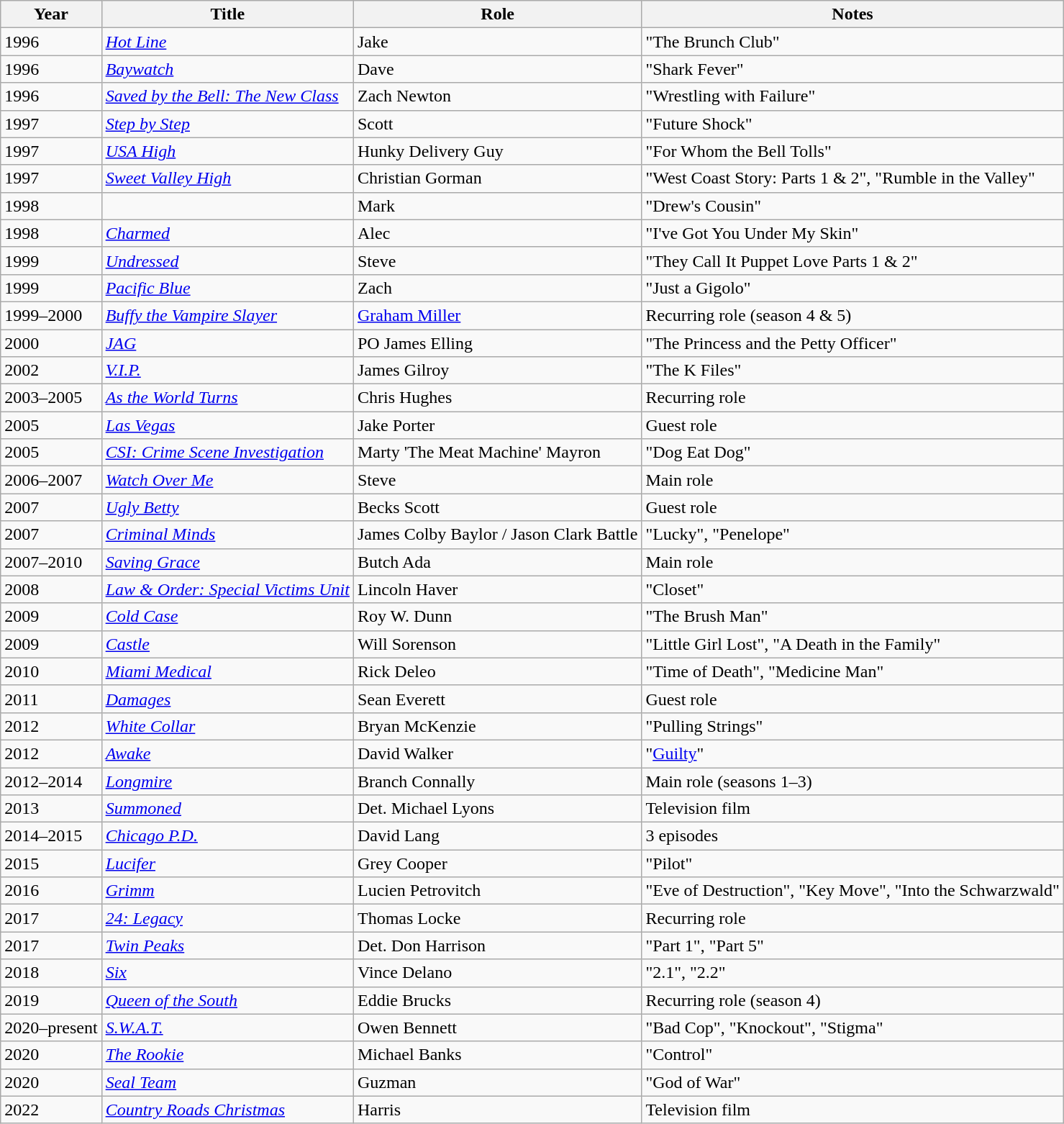<table class="wikitable sortable">
<tr>
<th>Year</th>
<th>Title</th>
<th>Role</th>
<th class="unsortable">Notes</th>
</tr>
<tr>
<td>1996</td>
<td><em><a href='#'>Hot Line</a></em></td>
<td>Jake</td>
<td>"The Brunch Club"</td>
</tr>
<tr>
<td>1996</td>
<td><em><a href='#'>Baywatch</a></em></td>
<td>Dave</td>
<td>"Shark Fever"</td>
</tr>
<tr>
<td>1996</td>
<td><em><a href='#'>Saved by the Bell: The New Class</a></em></td>
<td>Zach Newton</td>
<td>"Wrestling with Failure"</td>
</tr>
<tr>
<td>1997</td>
<td><em><a href='#'>Step by Step</a></em></td>
<td>Scott</td>
<td>"Future Shock"</td>
</tr>
<tr>
<td>1997</td>
<td><em><a href='#'>USA High</a></em></td>
<td>Hunky Delivery Guy</td>
<td>"For Whom the Bell Tolls"</td>
</tr>
<tr>
<td>1997</td>
<td><em><a href='#'>Sweet Valley High</a></em></td>
<td>Christian Gorman</td>
<td>"West Coast Story: Parts 1 & 2", "Rumble in the Valley"</td>
</tr>
<tr>
<td>1998</td>
<td><em></em></td>
<td>Mark</td>
<td>"Drew's Cousin"</td>
</tr>
<tr>
<td>1998</td>
<td><em><a href='#'>Charmed</a></em></td>
<td>Alec</td>
<td>"I've Got You Under My Skin"</td>
</tr>
<tr>
<td>1999</td>
<td><em><a href='#'>Undressed</a></em></td>
<td>Steve</td>
<td>"They Call It Puppet Love Parts 1 & 2"</td>
</tr>
<tr>
<td>1999</td>
<td><em><a href='#'>Pacific Blue</a></em></td>
<td>Zach</td>
<td>"Just a Gigolo"</td>
</tr>
<tr>
<td>1999–2000</td>
<td><em><a href='#'>Buffy the Vampire Slayer</a></em></td>
<td><a href='#'>Graham Miller</a></td>
<td>Recurring role (season 4 & 5)</td>
</tr>
<tr>
<td>2000</td>
<td><em><a href='#'>JAG</a></em></td>
<td>PO James Elling</td>
<td>"The Princess and the Petty Officer"</td>
</tr>
<tr>
<td>2002</td>
<td><em><a href='#'>V.I.P.</a></em></td>
<td>James Gilroy</td>
<td>"The K Files"</td>
</tr>
<tr>
<td>2003–2005</td>
<td><em><a href='#'>As the World Turns</a></em></td>
<td>Chris Hughes</td>
<td>Recurring role</td>
</tr>
<tr>
<td>2005</td>
<td><em><a href='#'>Las Vegas</a></em></td>
<td>Jake Porter</td>
<td>Guest role</td>
</tr>
<tr>
<td>2005</td>
<td><em><a href='#'>CSI: Crime Scene Investigation</a></em></td>
<td>Marty 'The Meat Machine' Mayron</td>
<td>"Dog Eat Dog"</td>
</tr>
<tr>
<td>2006–2007</td>
<td><em><a href='#'>Watch Over Me</a></em></td>
<td>Steve</td>
<td>Main role</td>
</tr>
<tr>
<td>2007</td>
<td><em><a href='#'>Ugly Betty</a></em></td>
<td>Becks Scott</td>
<td>Guest role</td>
</tr>
<tr>
<td>2007</td>
<td><em><a href='#'>Criminal Minds</a></em></td>
<td>James Colby Baylor / Jason Clark Battle</td>
<td>"Lucky", "Penelope"</td>
</tr>
<tr>
<td>2007–2010</td>
<td><em><a href='#'>Saving Grace</a></em></td>
<td>Butch Ada</td>
<td>Main role</td>
</tr>
<tr>
<td>2008</td>
<td><em><a href='#'>Law & Order: Special Victims Unit</a></em></td>
<td>Lincoln Haver</td>
<td>"Closet"</td>
</tr>
<tr>
<td>2009</td>
<td><em><a href='#'>Cold Case</a></em></td>
<td>Roy W. Dunn</td>
<td>"The Brush Man"</td>
</tr>
<tr>
<td>2009</td>
<td><em><a href='#'>Castle</a></em></td>
<td>Will Sorenson</td>
<td>"Little Girl Lost", "A Death in the Family"</td>
</tr>
<tr>
<td>2010</td>
<td><em><a href='#'>Miami Medical</a></em></td>
<td>Rick Deleo</td>
<td>"Time of Death", "Medicine Man"</td>
</tr>
<tr>
<td>2011</td>
<td><em><a href='#'>Damages</a></em></td>
<td>Sean Everett</td>
<td>Guest role</td>
</tr>
<tr>
<td>2012</td>
<td><em><a href='#'>White Collar</a></em></td>
<td>Bryan McKenzie</td>
<td>"Pulling Strings"</td>
</tr>
<tr>
<td>2012</td>
<td><em><a href='#'>Awake</a></em></td>
<td>David Walker</td>
<td>"<a href='#'>Guilty</a>"</td>
</tr>
<tr>
<td>2012–2014</td>
<td><em><a href='#'>Longmire</a></em></td>
<td>Branch Connally</td>
<td>Main role (seasons 1–3)</td>
</tr>
<tr>
<td>2013</td>
<td><em><a href='#'>Summoned</a></em></td>
<td>Det. Michael Lyons</td>
<td>Television film</td>
</tr>
<tr>
<td>2014–2015</td>
<td><em><a href='#'>Chicago P.D.</a></em></td>
<td>David Lang</td>
<td>3 episodes</td>
</tr>
<tr>
<td>2015</td>
<td><em><a href='#'>Lucifer</a></em></td>
<td>Grey Cooper</td>
<td>"Pilot"</td>
</tr>
<tr>
<td>2016</td>
<td><em><a href='#'>Grimm</a></em></td>
<td>Lucien Petrovitch</td>
<td>"Eve of Destruction", "Key Move", "Into the Schwarzwald"</td>
</tr>
<tr>
<td>2017</td>
<td><em><a href='#'>24: Legacy</a></em></td>
<td>Thomas Locke</td>
<td>Recurring role</td>
</tr>
<tr>
<td>2017</td>
<td><em><a href='#'>Twin Peaks</a></em></td>
<td>Det. Don Harrison</td>
<td>"Part 1", "Part 5"</td>
</tr>
<tr>
<td>2018</td>
<td><em><a href='#'>Six</a></em></td>
<td>Vince Delano</td>
<td>"2.1", "2.2"</td>
</tr>
<tr>
<td>2019</td>
<td><em><a href='#'>Queen of the South</a></em></td>
<td>Eddie Brucks</td>
<td>Recurring role (season 4)</td>
</tr>
<tr>
<td>2020–present</td>
<td><em><a href='#'>S.W.A.T.</a></em></td>
<td>Owen Bennett</td>
<td>"Bad Cop", "Knockout", "Stigma"</td>
</tr>
<tr>
<td>2020</td>
<td><em><a href='#'>The Rookie</a></em></td>
<td>Michael Banks</td>
<td>"Control"</td>
</tr>
<tr>
<td>2020</td>
<td><em><a href='#'>Seal Team</a></em></td>
<td>Guzman</td>
<td>"God of War"</td>
</tr>
<tr>
<td>2022</td>
<td><em><a href='#'>Country Roads Christmas</a></em></td>
<td>Harris</td>
<td>Television film</td>
</tr>
</table>
